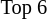<table class="toccolours" style="font-size: 85%; white-space: nowrap">
<tr>
<td></td>
<td>Top 6</td>
</tr>
</table>
